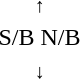<table style="text-align:center;">
<tr>
<td><small>  ↑ </small></td>
</tr>
<tr>
<td><span>S/B</span>   <span>N/B</span></td>
</tr>
<tr>
<td><small> ↓  </small></td>
</tr>
</table>
